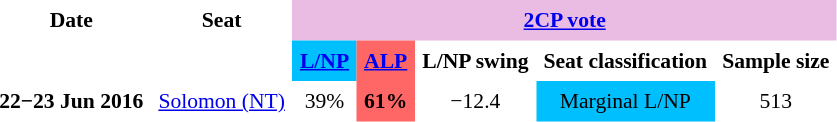<table class="toccolours" cellpadding="5" cellspacing="0" style="text-align:center; margin:.4em; font-size:90%;">
<tr>
</tr>
<tr>
<th></th>
<th></th>
<th></th>
</tr>
<tr>
<th>Date</th>
<th>Seat</th>
<th colspan="5" style="background:#ebbce3"><a href='#'>2CP vote</a></th>
</tr>
<tr>
<th colspan="2"></th>
<th style="background:#00bfff"><a href='#'>L/NP</a></th>
<th style="background:#f66"><a href='#'>ALP</a></th>
<th>L/NP swing</th>
<th>Seat classification</th>
<th>Sample size</th>
</tr>
<tr>
<th>22−23 Jun 2016</th>
<td style="text-align:left;"><a href='#'>Solomon (NT)</a></td>
<td>39%</td>
<td style="background:#f66"><strong>61%</strong></td>
<td>−12.4</td>
<td style="background:#00bfff">Marginal L/NP</td>
<td>513</td>
</tr>
</table>
